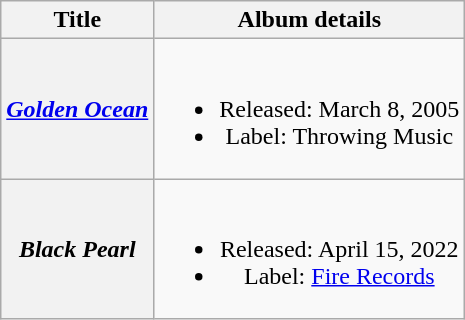<table class="wikitable plainrowheaders" style="text-align:center;">
<tr>
<th>Title</th>
<th>Album details</th>
</tr>
<tr>
<th scope="row"><em><a href='#'>Golden Ocean</a></em></th>
<td><br><ul><li>Released: March 8, 2005</li><li>Label: Throwing Music</li></ul></td>
</tr>
<tr>
<th scope="row"><em>Black Pearl</em></th>
<td><br><ul><li>Released: April 15, 2022</li><li>Label: <a href='#'>Fire Records</a></li></ul></td>
</tr>
</table>
